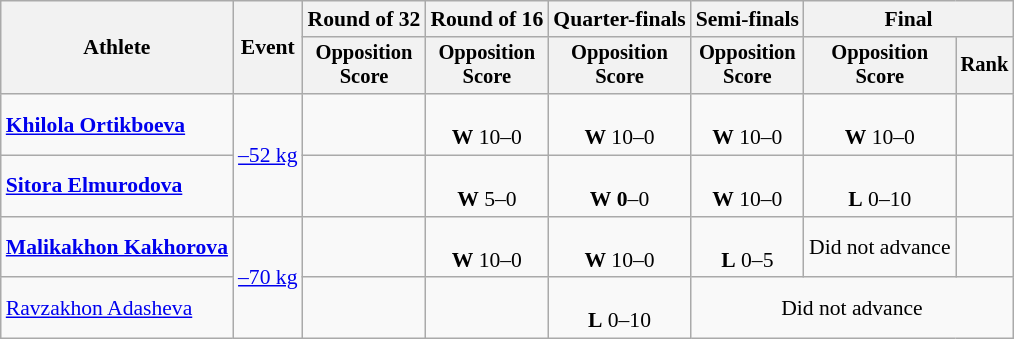<table class=wikitable style=font-size:90%;text-align:center>
<tr>
<th rowspan=2>Athlete</th>
<th rowspan=2>Event</th>
<th>Round of 32</th>
<th>Round of 16</th>
<th>Quarter-finals</th>
<th>Semi-finals</th>
<th colspan=2>Final</th>
</tr>
<tr style=font-size:95%>
<th>Opposition<br>Score</th>
<th>Opposition<br>Score</th>
<th>Opposition<br>Score</th>
<th>Opposition<br>Score</th>
<th>Opposition<br>Score</th>
<th>Rank</th>
</tr>
<tr>
<td align=left><strong><a href='#'>Khilola Ortikboeva</a></strong></td>
<td align=left rowspan=2><a href='#'>–52 kg</a></td>
<td></td>
<td><br><strong>W</strong> 10–0</td>
<td><br><strong>W</strong> 10–0</td>
<td><br><strong>W</strong> 10–0</td>
<td><br><strong>W</strong> 10–0</td>
<td></td>
</tr>
<tr>
<td align=left><strong><a href='#'>Sitora Elmurodova</a></strong></td>
<td></td>
<td><br><strong>W</strong> 5–0</td>
<td><br><strong>W</strong> <strong>0</strong>–0</td>
<td><br><strong>W</strong> 10–0</td>
<td><br><strong>L</strong> 0–10</td>
<td></td>
</tr>
<tr>
<td align=left><strong><a href='#'>Malikakhon Kakhorova</a></strong></td>
<td align=left rowspan=2><a href='#'>–70 kg</a></td>
<td></td>
<td><br><strong>W</strong> 10–0</td>
<td><br><strong>W</strong> 10–0</td>
<td><br><strong>L</strong> 0–5</td>
<td>Did not advance</td>
<td></td>
</tr>
<tr>
<td align=left><a href='#'>Ravzakhon Adasheva</a></td>
<td></td>
<td></td>
<td><br><strong>L</strong> 0–10</td>
<td colspan=3>Did not advance</td>
</tr>
</table>
